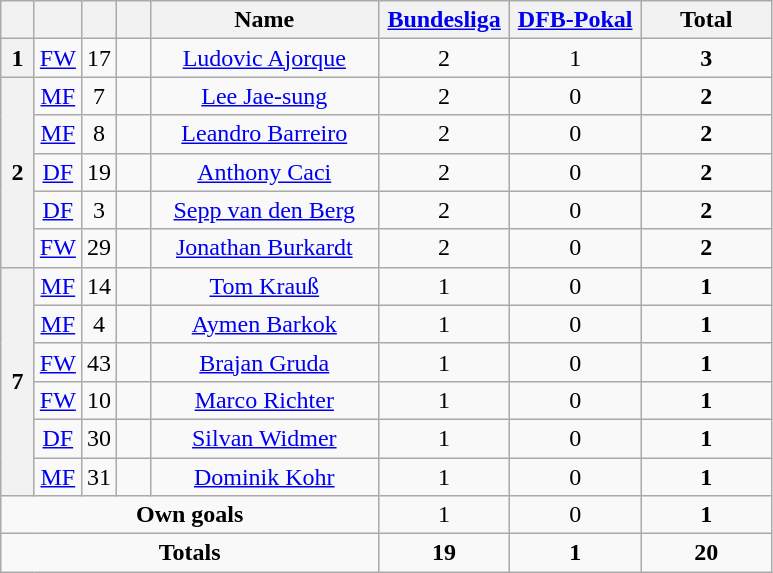<table class="wikitable" style="text-align:center">
<tr>
<th width=15></th>
<th width=15></th>
<th width=15></th>
<th width=15></th>
<th width=145>Name</th>
<th width=80><strong><a href='#'>Bundesliga</a></strong></th>
<th width=80><strong><a href='#'>DFB-Pokal</a></strong></th>
<th width=80>Total</th>
</tr>
<tr>
<th>1</th>
<td align=center><a href='#'>FW</a></td>
<td align=center>17</td>
<td></td>
<td><a href='#'>Ludovic Ajorque</a></td>
<td>2</td>
<td>1</td>
<td><strong>3</strong></td>
</tr>
<tr>
<th rowspan=5>2</th>
<td align=center><a href='#'>MF</a></td>
<td align=center>7</td>
<td></td>
<td><a href='#'>Lee Jae-sung</a></td>
<td>2</td>
<td>0</td>
<td><strong>2</strong></td>
</tr>
<tr>
<td align=center><a href='#'>MF</a></td>
<td align=center>8</td>
<td></td>
<td><a href='#'>Leandro Barreiro</a></td>
<td>2</td>
<td>0</td>
<td><strong>2</strong></td>
</tr>
<tr>
<td align=center><a href='#'>DF</a></td>
<td align=center>19</td>
<td></td>
<td><a href='#'>Anthony Caci</a></td>
<td>2</td>
<td>0</td>
<td><strong>2</strong></td>
</tr>
<tr>
<td align=center><a href='#'>DF</a></td>
<td align=center>3</td>
<td></td>
<td><a href='#'>Sepp van den Berg</a></td>
<td>2</td>
<td>0</td>
<td><strong>2</strong></td>
</tr>
<tr>
<td align=center><a href='#'>FW</a></td>
<td align=center>29</td>
<td></td>
<td><a href='#'>Jonathan Burkardt</a></td>
<td>2</td>
<td>0</td>
<td><strong>2</strong></td>
</tr>
<tr>
<th rowspan=6>7</th>
<td align=center><a href='#'>MF</a></td>
<td align=center>14</td>
<td></td>
<td><a href='#'>Tom Krauß</a></td>
<td>1</td>
<td>0</td>
<td><strong>1</strong></td>
</tr>
<tr>
<td align=center><a href='#'>MF</a></td>
<td align=center>4</td>
<td></td>
<td><a href='#'>Aymen Barkok</a></td>
<td>1</td>
<td>0</td>
<td><strong>1</strong></td>
</tr>
<tr>
<td align=center><a href='#'>FW</a></td>
<td align=center>43</td>
<td></td>
<td><a href='#'>Brajan Gruda</a></td>
<td>1</td>
<td>0</td>
<td><strong>1</strong></td>
</tr>
<tr>
<td align=center><a href='#'>FW</a></td>
<td align=center>10</td>
<td></td>
<td><a href='#'>Marco Richter</a></td>
<td>1</td>
<td>0</td>
<td><strong>1</strong></td>
</tr>
<tr>
<td align=center><a href='#'>DF</a></td>
<td align=center>30</td>
<td></td>
<td><a href='#'>Silvan Widmer</a></td>
<td>1</td>
<td>0</td>
<td><strong>1</strong></td>
</tr>
<tr>
<td align=center><a href='#'>MF</a></td>
<td align=center>31</td>
<td></td>
<td><a href='#'>Dominik Kohr</a></td>
<td>1</td>
<td>0</td>
<td><strong>1</strong></td>
</tr>
<tr>
<td colspan=5><strong>Own goals</strong></td>
<td>1</td>
<td>0</td>
<td><strong>1</strong></td>
</tr>
<tr>
<td colspan=5><strong>Totals</strong></td>
<td><strong>19</strong></td>
<td><strong>1</strong></td>
<td><strong>20</strong></td>
</tr>
</table>
